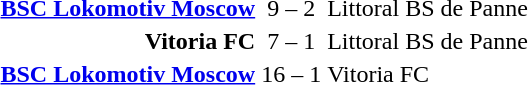<table>
<tr>
<th width=auto></th>
<td></td>
</tr>
<tr>
<td align=right><strong><a href='#'>BSC Lokomotiv Moscow</a></strong> </td>
<td align=center>9 – 2</td>
<td align=left> Littoral BS de Panne</td>
</tr>
<tr>
<td align=right><strong>Vitoria FC</strong> </td>
<td align=center>7 – 1</td>
<td align=left> Littoral BS de Panne</td>
</tr>
<tr>
<td align=right><strong><a href='#'>BSC Lokomotiv Moscow</a></strong> </td>
<td align=center>16 – 1</td>
<td align=left> Vitoria FC</td>
</tr>
</table>
